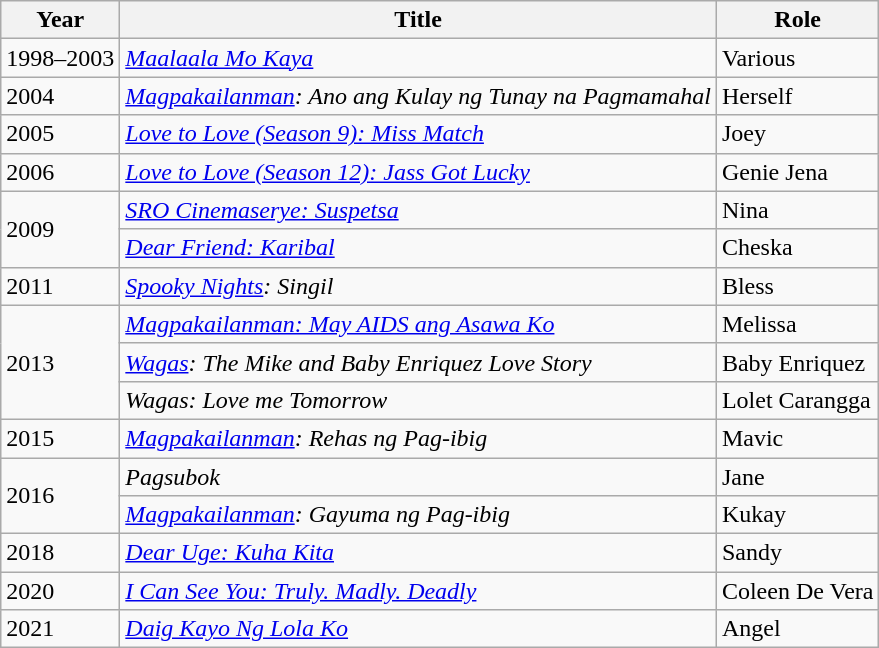<table class="wikitable sortable">
<tr>
<th>Year</th>
<th>Title</th>
<th>Role</th>
</tr>
<tr>
<td>1998–2003</td>
<td><em><a href='#'>Maalaala Mo Kaya</a></em></td>
<td>Various</td>
</tr>
<tr>
<td>2004</td>
<td><em><a href='#'>Magpakailanman</a>: Ano ang Kulay ng Tunay na Pagmamahal</em></td>
<td>Herself</td>
</tr>
<tr>
<td>2005</td>
<td><em><a href='#'>Love to Love (Season 9): Miss Match</a></em></td>
<td>Joey</td>
</tr>
<tr>
<td>2006</td>
<td><em><a href='#'>Love to Love (Season 12): Jass Got Lucky</a></em></td>
<td>Genie Jena</td>
</tr>
<tr>
<td rowspan="2">2009</td>
<td><em><a href='#'>SRO Cinemaserye: Suspetsa</a></em></td>
<td>Nina</td>
</tr>
<tr>
<td><em><a href='#'>Dear Friend: Karibal</a></em></td>
<td>Cheska</td>
</tr>
<tr>
<td>2011</td>
<td><em><a href='#'>Spooky Nights</a>: Singil</em></td>
<td>Bless</td>
</tr>
<tr>
<td rowspan="3">2013</td>
<td><em><a href='#'>Magpakailanman: May AIDS ang Asawa Ko</a></em></td>
<td>Melissa</td>
</tr>
<tr>
<td><em><a href='#'>Wagas</a>: The Mike and Baby Enriquez Love Story</em></td>
<td>Baby Enriquez</td>
</tr>
<tr>
<td><em>Wagas: Love me Tomorrow</em></td>
<td>Lolet Carangga</td>
</tr>
<tr>
<td>2015</td>
<td><em><a href='#'>Magpakailanman</a>: Rehas ng Pag-ibig</em></td>
<td>Mavic</td>
</tr>
<tr>
<td rowspan="2">2016</td>
<td><em>Pagsubok</em></td>
<td>Jane</td>
</tr>
<tr>
<td><em><a href='#'>Magpakailanman</a>: Gayuma ng Pag-ibig</em></td>
<td>Kukay</td>
</tr>
<tr>
<td>2018</td>
<td><em><a href='#'>Dear Uge: Kuha Kita</a></em></td>
<td>Sandy</td>
</tr>
<tr>
<td>2020</td>
<td><em><a href='#'>I Can See You: Truly. Madly. Deadly</a></em></td>
<td>Coleen De Vera</td>
</tr>
<tr>
<td>2021</td>
<td><em><a href='#'>Daig Kayo Ng Lola Ko</a></em></td>
<td>Angel</td>
</tr>
</table>
